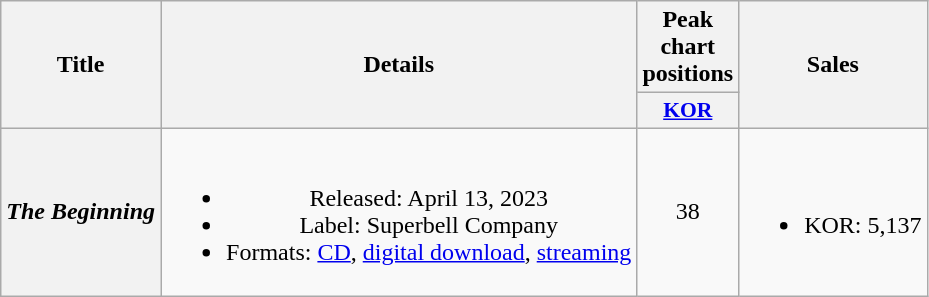<table class="wikitable plainrowheaders" style="text-align:center">
<tr>
<th scope="col" rowspan="2">Title</th>
<th scope="col" rowspan="2">Details</th>
<th scope="col">Peak chart<br>positions</th>
<th scope="col" rowspan="2">Sales</th>
</tr>
<tr>
<th scope="col" style="font-size:90%; width:2.5em"><a href='#'>KOR</a><br></th>
</tr>
<tr>
<th scope="row"><em>The Beginning</em></th>
<td><br><ul><li>Released: April 13, 2023</li><li>Label: Superbell Company</li><li>Formats: <a href='#'>CD</a>, <a href='#'>digital download</a>, <a href='#'>streaming</a></li></ul></td>
<td>38</td>
<td><br><ul><li>KOR: 5,137</li></ul></td>
</tr>
</table>
